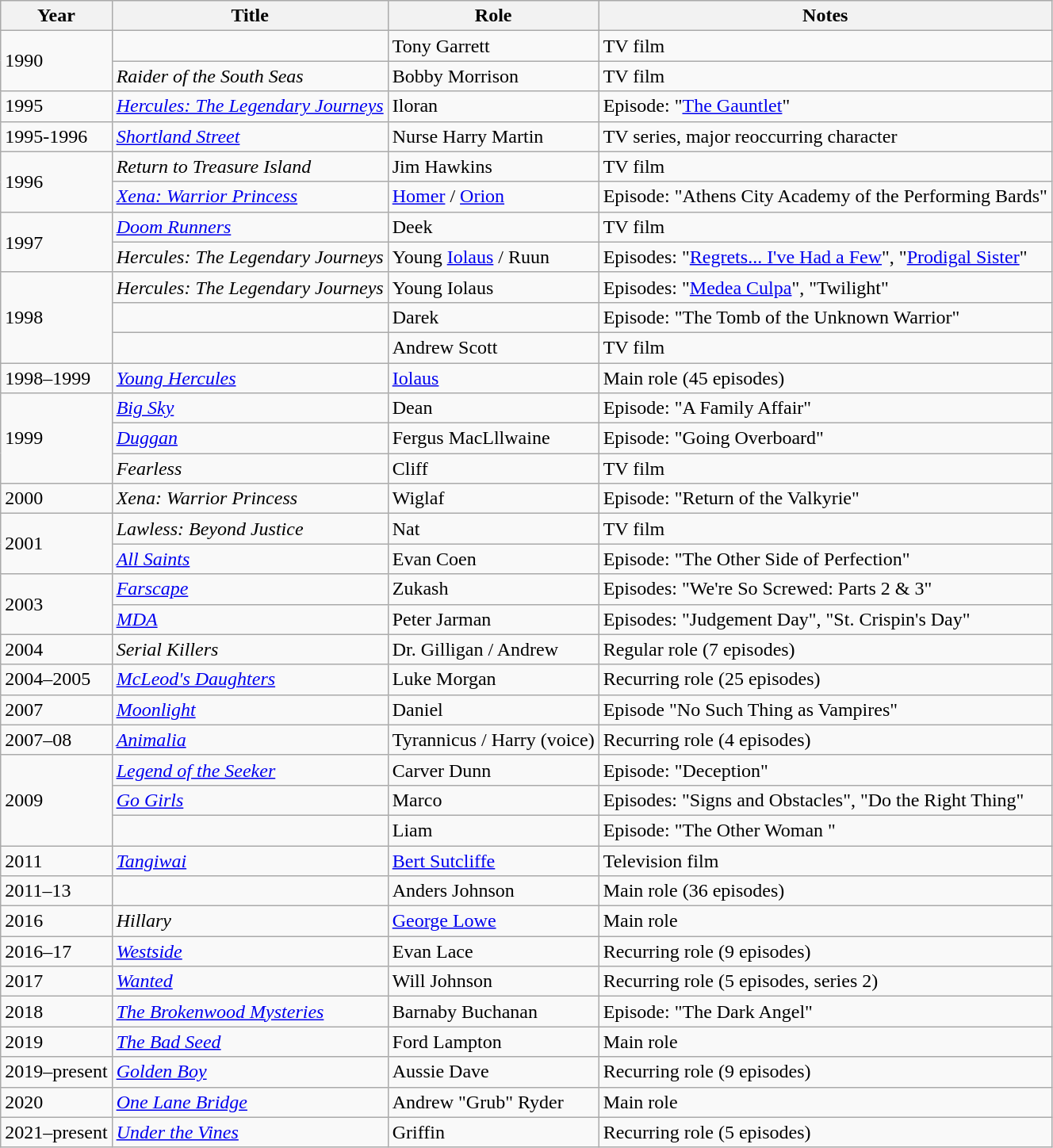<table class="wikitable sortable">
<tr>
<th>Year</th>
<th>Title</th>
<th>Role</th>
<th class="unsortable">Notes</th>
</tr>
<tr>
<td rowspan=2>1990</td>
<td><em></em></td>
<td>Tony Garrett</td>
<td>TV film</td>
</tr>
<tr>
<td><em>Raider of the South Seas</em></td>
<td>Bobby Morrison</td>
<td>TV film</td>
</tr>
<tr>
<td>1995</td>
<td><em><a href='#'>Hercules: The Legendary Journeys</a></em></td>
<td>Iloran</td>
<td>Episode: "<a href='#'>The Gauntlet</a>"</td>
</tr>
<tr>
<td>1995-1996</td>
<td><em><a href='#'>Shortland Street</a></em></td>
<td>Nurse Harry Martin</td>
<td>TV series, major reoccurring character</td>
</tr>
<tr>
<td rowspan=2>1996</td>
<td><em>Return to Treasure Island</em></td>
<td>Jim Hawkins</td>
<td>TV film</td>
</tr>
<tr>
<td><em><a href='#'>Xena: Warrior Princess</a></em></td>
<td><a href='#'>Homer</a> / <a href='#'>Orion</a></td>
<td>Episode: "Athens City Academy of the Performing Bards"</td>
</tr>
<tr>
<td rowspan=2>1997</td>
<td><em><a href='#'>Doom Runners</a></em></td>
<td>Deek</td>
<td>TV film</td>
</tr>
<tr>
<td><em>Hercules: The Legendary Journeys</em></td>
<td>Young <a href='#'>Iolaus</a> / Ruun</td>
<td>Episodes: "<a href='#'>Regrets... I've Had a Few</a>", "<a href='#'>Prodigal Sister</a>"</td>
</tr>
<tr>
<td rowspan=3>1998</td>
<td><em>Hercules: The Legendary Journeys</em></td>
<td>Young Iolaus</td>
<td>Episodes: "<a href='#'>Medea Culpa</a>", "Twilight"</td>
</tr>
<tr>
<td><em></em></td>
<td>Darek</td>
<td>Episode: "The Tomb of the Unknown Warrior"</td>
</tr>
<tr>
<td><em></em></td>
<td>Andrew Scott</td>
<td>TV film</td>
</tr>
<tr>
<td>1998–1999</td>
<td><em><a href='#'>Young Hercules</a></em></td>
<td><a href='#'>Iolaus</a></td>
<td>Main role (45 episodes)</td>
</tr>
<tr>
<td rowspan=3>1999</td>
<td><em><a href='#'>Big Sky</a></em></td>
<td>Dean</td>
<td>Episode: "A Family Affair"</td>
</tr>
<tr>
<td><em><a href='#'>Duggan</a></em></td>
<td>Fergus MacLllwaine</td>
<td>Episode: "Going Overboard"</td>
</tr>
<tr>
<td><em>Fearless</em></td>
<td>Cliff</td>
<td>TV film</td>
</tr>
<tr>
<td>2000</td>
<td><em>Xena: Warrior Princess</em></td>
<td>Wiglaf</td>
<td>Episode: "Return of the Valkyrie"</td>
</tr>
<tr>
<td rowspan=2>2001</td>
<td><em>Lawless: Beyond Justice</em></td>
<td>Nat</td>
<td>TV film</td>
</tr>
<tr>
<td><em><a href='#'>All Saints</a></em></td>
<td>Evan Coen</td>
<td>Episode: "The Other Side of Perfection"</td>
</tr>
<tr>
<td rowspan=2>2003</td>
<td><em><a href='#'>Farscape</a></em></td>
<td>Zukash</td>
<td>Episodes: "We're So Screwed: Parts 2 & 3"</td>
</tr>
<tr>
<td><em><a href='#'>MDA</a></em></td>
<td>Peter Jarman</td>
<td>Episodes: "Judgement Day", "St. Crispin's Day"</td>
</tr>
<tr>
<td>2004</td>
<td><em>Serial Killers</em></td>
<td>Dr. Gilligan / Andrew</td>
<td>Regular role (7 episodes)</td>
</tr>
<tr>
<td>2004–2005</td>
<td><em><a href='#'>McLeod's Daughters</a></em></td>
<td>Luke Morgan</td>
<td>Recurring role (25 episodes)</td>
</tr>
<tr>
<td>2007</td>
<td><em><a href='#'>Moonlight</a></em></td>
<td>Daniel</td>
<td>Episode "No Such Thing as Vampires"</td>
</tr>
<tr>
<td>2007–08</td>
<td><em><a href='#'>Animalia</a></em></td>
<td>Tyrannicus / Harry (voice)</td>
<td>Recurring role (4 episodes)</td>
</tr>
<tr>
<td rowspan=3>2009</td>
<td><em><a href='#'>Legend of the Seeker</a></em></td>
<td>Carver Dunn</td>
<td>Episode: "Deception"</td>
</tr>
<tr>
<td><em><a href='#'>Go Girls</a></em></td>
<td>Marco</td>
<td>Episodes: "Signs and Obstacles", "Do the Right Thing"</td>
</tr>
<tr>
<td><em></em></td>
<td>Liam</td>
<td>Episode: "The Other Woman  "</td>
</tr>
<tr>
<td>2011</td>
<td><em><a href='#'>Tangiwai</a></em></td>
<td><a href='#'>Bert Sutcliffe</a></td>
<td>Television film</td>
</tr>
<tr>
<td>2011–13</td>
<td><em></em></td>
<td>Anders Johnson</td>
<td>Main role (36 episodes)</td>
</tr>
<tr>
<td>2016</td>
<td><em>Hillary</em></td>
<td><a href='#'>George Lowe</a></td>
<td>Main role</td>
</tr>
<tr>
<td>2016–17</td>
<td><em><a href='#'>Westside</a></em></td>
<td>Evan Lace</td>
<td>Recurring role (9 episodes)</td>
</tr>
<tr>
<td>2017</td>
<td><em><a href='#'>Wanted</a></em></td>
<td>Will Johnson</td>
<td>Recurring role (5 episodes, series 2)</td>
</tr>
<tr>
<td>2018</td>
<td><em><a href='#'>The Brokenwood Mysteries</a></em></td>
<td>Barnaby Buchanan</td>
<td>Episode: "The Dark Angel"</td>
</tr>
<tr>
<td>2019</td>
<td><em><a href='#'>The Bad Seed</a></em></td>
<td>Ford Lampton</td>
<td>Main role</td>
</tr>
<tr>
<td>2019–present</td>
<td><em><a href='#'>Golden Boy</a></em></td>
<td>Aussie Dave</td>
<td>Recurring role (9 episodes)</td>
</tr>
<tr>
<td>2020</td>
<td><em><a href='#'>One Lane Bridge</a></em></td>
<td>Andrew "Grub" Ryder</td>
<td>Main role</td>
</tr>
<tr>
<td>2021–present</td>
<td><em><a href='#'>Under the Vines</a></em></td>
<td>Griffin</td>
<td>Recurring role (5 episodes)</td>
</tr>
</table>
